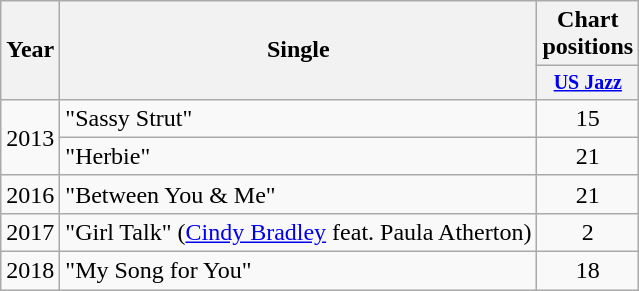<table class="wikitable" style="text-align:center;">
<tr>
<th rowspan="2">Year</th>
<th rowspan="2">Single</th>
<th>Chart positions</th>
</tr>
<tr style="font-size:smaller;">
<th style="width:40px;"><a href='#'>US Jazz</a></th>
</tr>
<tr>
<td rowspan="2">2013</td>
<td style="text-align:left;">"Sassy Strut"</td>
<td>15</td>
</tr>
<tr>
<td style="text-align:left;">"Herbie"</td>
<td>21</td>
</tr>
<tr>
<td>2016</td>
<td style="text-align:left;">"Between You & Me"</td>
<td>21</td>
</tr>
<tr>
<td>2017</td>
<td style="text-align:left;">"Girl Talk" (<a href='#'>Cindy Bradley</a> feat. Paula Atherton)</td>
<td>2</td>
</tr>
<tr>
<td>2018</td>
<td style="text-align:left;">"My Song for You"</td>
<td>18</td>
</tr>
</table>
